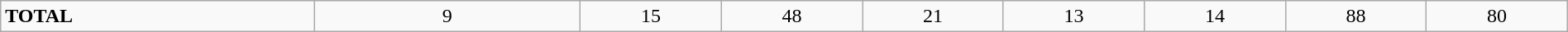<table class="wikitable" style="width:100%; text-align:center">
<tr>
<td style="text-align:left; width:20%"><strong>TOTAL</strong></td>
<td style="width:17%">9</td>
<td style="width:9%">15</td>
<td style="width:9%">48</td>
<td style="width:9%">21</td>
<td style="width:9%">13</td>
<td style="width:9%">14</td>
<td style="width:9%">88</td>
<td style="width:9%">80</td>
</tr>
</table>
